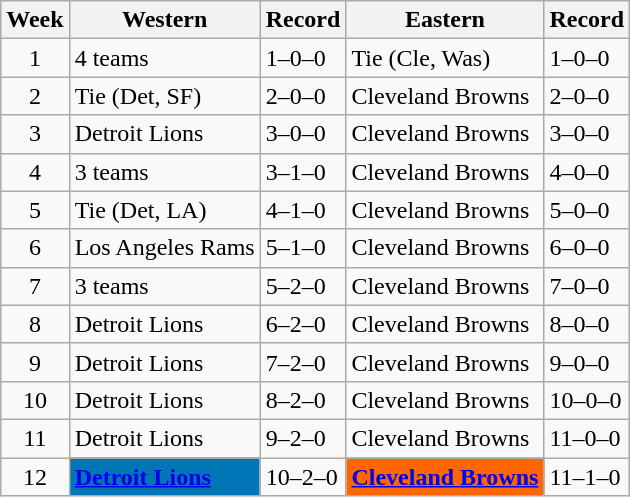<table class="wikitable">
<tr>
<th>Week</th>
<th>Western</th>
<th>Record</th>
<th>Eastern</th>
<th>Record</th>
</tr>
<tr>
<td align=center>1</td>
<td>4 teams </td>
<td>1–0–0</td>
<td>Tie (Cle, Was)</td>
<td>1–0–0</td>
</tr>
<tr>
<td align=center>2</td>
<td>Tie (Det, SF)</td>
<td>2–0–0</td>
<td>Cleveland Browns</td>
<td>2–0–0</td>
</tr>
<tr>
<td align=center>3</td>
<td>Detroit Lions</td>
<td>3–0–0</td>
<td>Cleveland Browns</td>
<td>3–0–0</td>
</tr>
<tr>
<td align=center>4</td>
<td>3 teams</td>
<td>3–1–0</td>
<td>Cleveland Browns</td>
<td>4–0–0</td>
</tr>
<tr>
<td align=center>5</td>
<td>Tie (Det, LA)</td>
<td>4–1–0</td>
<td>Cleveland Browns</td>
<td>5–0–0</td>
</tr>
<tr>
<td align=center>6</td>
<td>Los Angeles Rams</td>
<td>5–1–0</td>
<td>Cleveland Browns</td>
<td>6–0–0</td>
</tr>
<tr>
<td align=center>7</td>
<td>3 teams</td>
<td>5–2–0</td>
<td>Cleveland Browns</td>
<td>7–0–0</td>
</tr>
<tr>
<td align=center>8</td>
<td>Detroit Lions</td>
<td>6–2–0</td>
<td>Cleveland Browns</td>
<td>8–0–0</td>
</tr>
<tr>
<td align=center>9</td>
<td>Detroit Lions</td>
<td>7–2–0</td>
<td>Cleveland Browns</td>
<td>9–0–0</td>
</tr>
<tr>
<td align=center>10</td>
<td>Detroit Lions</td>
<td>8–2–0</td>
<td>Cleveland Browns</td>
<td>10–0–0</td>
</tr>
<tr>
<td align=center>11</td>
<td>Detroit Lions</td>
<td>9–2–0</td>
<td>Cleveland Browns</td>
<td>11–0–0</td>
</tr>
<tr>
<td align=center>12</td>
<td bgcolor="#0076B6"><strong><a href='#'><span>Detroit Lions</span></a></strong></td>
<td>10–2–0</td>
<td bgcolor="#FF6600"><strong><a href='#'><span>Cleveland Browns</span></a></strong></td>
<td>11–1–0</td>
</tr>
</table>
